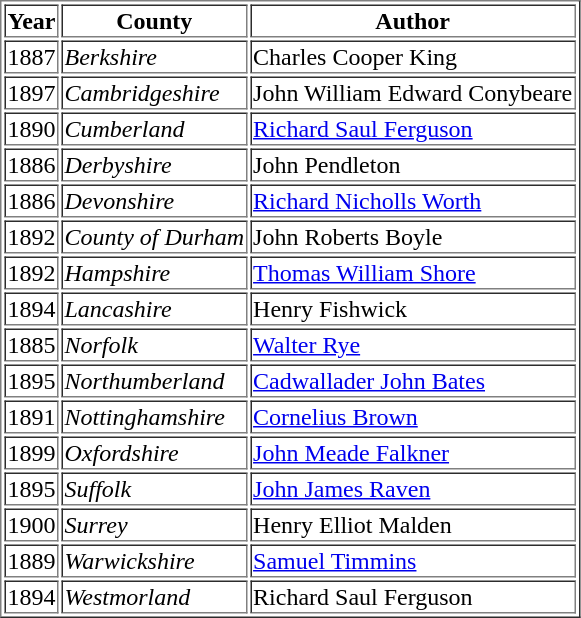<table border=1>
<tr>
<th>Year</th>
<th>County</th>
<th>Author</th>
</tr>
<tr>
<td>1887</td>
<td><em>Berkshire</em></td>
<td>Charles Cooper King</td>
</tr>
<tr>
<td>1897</td>
<td><em>Cambridgeshire</em></td>
<td>John William Edward Conybeare</td>
</tr>
<tr>
<td>1890</td>
<td><em>Cumberland</em></td>
<td><a href='#'>Richard Saul Ferguson</a></td>
</tr>
<tr>
<td>1886</td>
<td><em>Derbyshire</em></td>
<td>John Pendleton</td>
</tr>
<tr>
<td>1886</td>
<td><em>Devonshire</em></td>
<td><a href='#'>Richard Nicholls Worth</a></td>
</tr>
<tr>
<td>1892</td>
<td><em>County of Durham</em></td>
<td>John Roberts Boyle</td>
</tr>
<tr>
<td>1892</td>
<td><em>Hampshire</em></td>
<td><a href='#'>Thomas William Shore</a></td>
</tr>
<tr>
<td>1894</td>
<td><em>Lancashire</em></td>
<td>Henry Fishwick</td>
</tr>
<tr>
<td>1885</td>
<td><em>Norfolk</em></td>
<td><a href='#'>Walter Rye</a></td>
</tr>
<tr>
<td>1895</td>
<td><em>Northumberland</em></td>
<td><a href='#'>Cadwallader John Bates</a></td>
</tr>
<tr>
<td>1891</td>
<td><em>Nottinghamshire</em></td>
<td><a href='#'>Cornelius Brown</a></td>
</tr>
<tr>
<td>1899</td>
<td><em>Oxfordshire</em></td>
<td><a href='#'>John Meade Falkner</a></td>
</tr>
<tr>
<td>1895</td>
<td><em>Suffolk</em></td>
<td><a href='#'>John James Raven</a></td>
</tr>
<tr>
<td>1900</td>
<td><em>Surrey</em></td>
<td>Henry Elliot Malden</td>
</tr>
<tr>
<td>1889</td>
<td><em>Warwickshire</em></td>
<td><a href='#'>Samuel Timmins</a></td>
</tr>
<tr>
<td>1894</td>
<td><em>Westmorland</em></td>
<td>Richard Saul Ferguson</td>
</tr>
</table>
